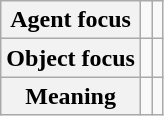<table class="wikitable">
<tr>
<th>Agent focus</th>
<td><br></td>
<td><br></td>
</tr>
<tr>
<th>Object focus</th>
<td><br></td>
<td><br></td>
</tr>
<tr>
<th>Meaning</th>
<td></td>
<td></td>
</tr>
</table>
